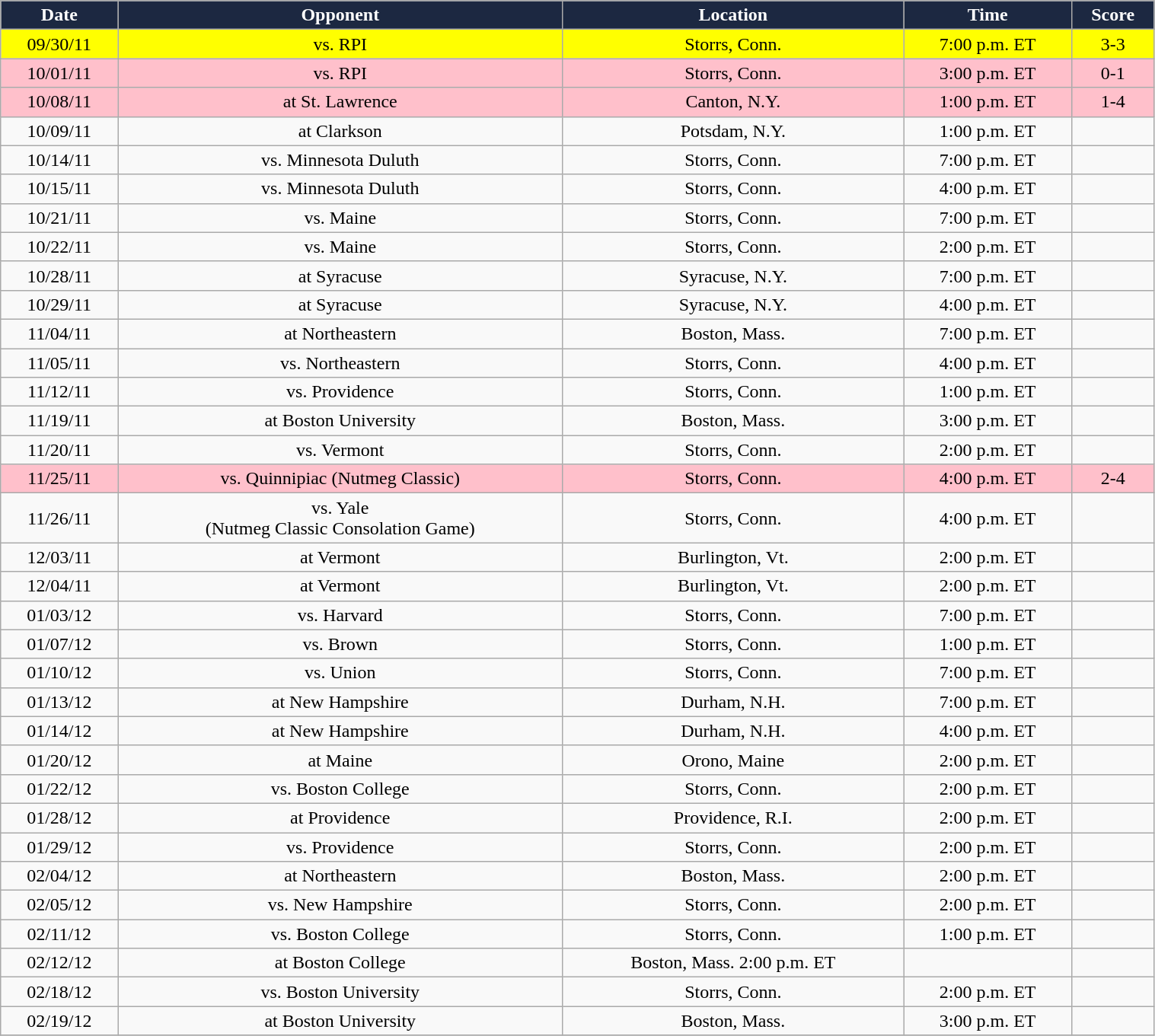<table class="wikitable" width="80%">
<tr align="center"  style=" background:#1c2841; color:white;">
<td><strong>Date</strong></td>
<td><strong>Opponent</strong></td>
<td><strong>Location</strong></td>
<td><strong>Time</strong></td>
<td><strong>Score</strong></td>
</tr>
<tr align="center" bgcolor="yellow">
<td>09/30/11</td>
<td>vs. RPI</td>
<td>Storrs, Conn.</td>
<td>7:00 p.m. ET</td>
<td>3-3</td>
</tr>
<tr align="center" bgcolor="pink">
<td>10/01/11</td>
<td>vs. RPI</td>
<td>Storrs, Conn.</td>
<td>3:00 p.m. ET</td>
<td>0-1</td>
</tr>
<tr align="center" bgcolor="pink">
<td>10/08/11</td>
<td>at St. Lawrence</td>
<td>Canton, N.Y.</td>
<td>1:00 p.m. ET</td>
<td>1-4</td>
</tr>
<tr align="center" bgcolor="">
<td>10/09/11</td>
<td>at Clarkson</td>
<td>Potsdam, N.Y.</td>
<td>1:00 p.m. ET</td>
<td></td>
</tr>
<tr align="center" bgcolor="">
<td>10/14/11</td>
<td>vs. Minnesota Duluth</td>
<td>Storrs, Conn.</td>
<td>7:00 p.m. ET</td>
<td></td>
</tr>
<tr align="center" bgcolor="">
<td>10/15/11</td>
<td>vs. Minnesota Duluth</td>
<td>Storrs, Conn.</td>
<td>4:00 p.m. ET</td>
<td></td>
</tr>
<tr align="center" bgcolor="">
<td>10/21/11</td>
<td>vs. Maine</td>
<td>Storrs, Conn.</td>
<td>7:00 p.m. ET</td>
<td></td>
</tr>
<tr align="center" bgcolor="">
<td>10/22/11</td>
<td>vs. Maine</td>
<td>Storrs, Conn.</td>
<td>2:00 p.m. ET</td>
<td></td>
</tr>
<tr align="center" bgcolor="">
<td>10/28/11</td>
<td>at Syracuse</td>
<td>Syracuse, N.Y.</td>
<td>7:00 p.m. ET</td>
<td></td>
</tr>
<tr align="center" bgcolor="">
<td>10/29/11</td>
<td>at Syracuse</td>
<td>Syracuse, N.Y.</td>
<td>4:00 p.m. ET</td>
<td></td>
</tr>
<tr align="center" bgcolor="">
<td>11/04/11</td>
<td>at Northeastern</td>
<td>Boston, Mass.</td>
<td>7:00 p.m. ET</td>
<td></td>
</tr>
<tr align="center" bgcolor="">
<td>11/05/11</td>
<td>vs. Northeastern</td>
<td>Storrs, Conn.</td>
<td>4:00 p.m. ET</td>
<td></td>
</tr>
<tr align="center" bgcolor="">
<td>11/12/11</td>
<td>vs. Providence</td>
<td>Storrs, Conn.</td>
<td>1:00 p.m. ET</td>
<td></td>
</tr>
<tr align="center" bgcolor="">
<td>11/19/11</td>
<td>at Boston University</td>
<td>Boston, Mass.</td>
<td>3:00 p.m. ET</td>
<td></td>
</tr>
<tr align="center" bgcolor="">
<td>11/20/11</td>
<td>vs. Vermont</td>
<td>Storrs, Conn.</td>
<td>2:00 p.m. ET</td>
<td></td>
</tr>
<tr align="center" bgcolor="pink">
<td>11/25/11</td>
<td>vs. Quinnipiac (Nutmeg Classic)</td>
<td>Storrs, Conn.</td>
<td>4:00 p.m. ET</td>
<td>2-4</td>
</tr>
<tr align="center" bgcolor="">
<td>11/26/11</td>
<td>vs. Yale<br>(Nutmeg Classic Consolation Game)</td>
<td>Storrs, Conn.</td>
<td>4:00 p.m. ET</td>
<td></td>
</tr>
<tr align="center" bgcolor="">
<td>12/03/11</td>
<td>at Vermont</td>
<td>Burlington, Vt.</td>
<td>2:00 p.m. ET</td>
<td></td>
</tr>
<tr align="center" bgcolor="">
<td>12/04/11</td>
<td>at Vermont</td>
<td>Burlington, Vt.</td>
<td>2:00 p.m. ET</td>
<td></td>
</tr>
<tr align="center" bgcolor="">
<td>01/03/12</td>
<td>vs. Harvard</td>
<td>Storrs, Conn.</td>
<td>7:00 p.m. ET</td>
<td></td>
</tr>
<tr align="center" bgcolor="">
<td>01/07/12</td>
<td>vs. Brown</td>
<td>Storrs, Conn.</td>
<td>1:00 p.m. ET</td>
<td></td>
</tr>
<tr align="center" bgcolor="">
<td>01/10/12</td>
<td>vs. Union</td>
<td>Storrs, Conn.</td>
<td>7:00 p.m. ET</td>
<td></td>
</tr>
<tr align="center" bgcolor="">
<td>01/13/12</td>
<td>at New Hampshire</td>
<td>Durham, N.H.</td>
<td>7:00 p.m. ET</td>
<td></td>
</tr>
<tr align="center" bgcolor="">
<td>01/14/12</td>
<td>at New Hampshire</td>
<td>Durham, N.H.</td>
<td>4:00 p.m. ET</td>
<td></td>
</tr>
<tr align="center" bgcolor="">
<td>01/20/12</td>
<td>at Maine</td>
<td>Orono, Maine</td>
<td>2:00 p.m. ET</td>
<td></td>
</tr>
<tr align="center" bgcolor="">
<td>01/22/12</td>
<td>vs. Boston College</td>
<td>Storrs, Conn.</td>
<td>2:00 p.m. ET</td>
<td></td>
</tr>
<tr align="center" bgcolor="">
<td>01/28/12</td>
<td>at Providence</td>
<td>Providence, R.I.</td>
<td>2:00 p.m. ET</td>
<td></td>
</tr>
<tr align="center" bgcolor="">
<td>01/29/12</td>
<td>vs. Providence</td>
<td>Storrs, Conn.</td>
<td>2:00 p.m. ET</td>
<td></td>
</tr>
<tr align="center" bgcolor="">
<td>02/04/12</td>
<td>at Northeastern</td>
<td>Boston, Mass.</td>
<td>2:00 p.m. ET</td>
<td></td>
</tr>
<tr align="center" bgcolor="">
<td>02/05/12</td>
<td>vs. New Hampshire</td>
<td>Storrs, Conn.</td>
<td>2:00 p.m. ET</td>
<td></td>
</tr>
<tr align="center" bgcolor="">
<td>02/11/12</td>
<td>vs. Boston College</td>
<td>Storrs, Conn.</td>
<td>1:00 p.m. ET</td>
<td></td>
</tr>
<tr align="center" bgcolor="">
<td>02/12/12</td>
<td>at Boston College</td>
<td>Boston, Mass.	2:00 p.m. ET</td>
<td></td>
</tr>
<tr align="center" bgcolor="">
<td>02/18/12</td>
<td>vs. Boston University</td>
<td>Storrs, Conn.</td>
<td>2:00 p.m. ET</td>
<td></td>
</tr>
<tr align="center" bgcolor="">
<td>02/19/12</td>
<td>at Boston University</td>
<td>Boston, Mass.</td>
<td>3:00 p.m. ET</td>
<td></td>
</tr>
<tr align="center" bgcolor="">
</tr>
</table>
